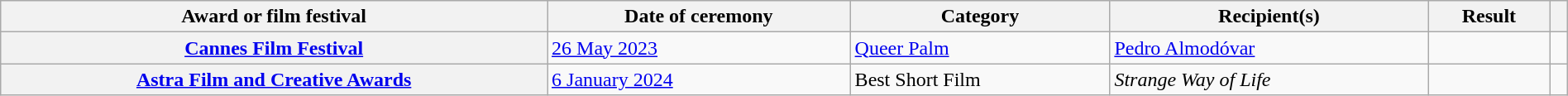<table class="wikitable plainrowheaders" style="width: 100%;">
<tr>
<th scope="col">Award or film festival</th>
<th scope="col">Date of ceremony</th>
<th scope="col">Category</th>
<th scope="col">Recipient(s)</th>
<th scope="col">Result</th>
<th scope="col" class="unsortable"></th>
</tr>
<tr>
<th scope="row"><a href='#'>Cannes Film Festival</a></th>
<td><a href='#'>26 May 2023</a></td>
<td><a href='#'>Queer Palm</a></td>
<td><a href='#'>Pedro Almodóvar</a></td>
<td></td>
<td></td>
</tr>
<tr>
<th scope="row"><a href='#'>Astra Film and Creative Awards</a></th>
<td><a href='#'>6 January 2024</a></td>
<td>Best Short Film</td>
<td><em>Strange Way of Life</em></td>
<td></td>
<td></td>
</tr>
</table>
